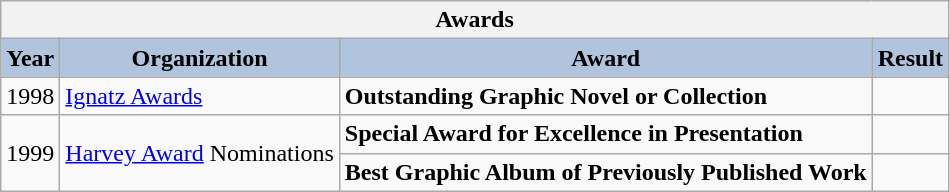<table class="wikitable">
<tr>
<th colspan="4">Awards</th>
</tr>
<tr>
<th style="background:#B0C4DE;">Year</th>
<th style="background:#B0C4DE;">Organization</th>
<th style="background:#B0C4DE;">Award</th>
<th style="background:#B0C4DE;">Result</th>
</tr>
<tr>
<td>1998</td>
<td><a href='#'>Ignatz Awards</a></td>
<td><strong>Outstanding Graphic Novel or Collection</strong></td>
<td></td>
</tr>
<tr>
<td rowspan="2">1999</td>
<td rowspan="2"><a href='#'>Harvey Award</a> Nominations</td>
<td><strong>Special Award for Excellence in Presentation</strong></td>
<td></td>
</tr>
<tr>
<td><strong>Best Graphic Album of Previously Published Work</strong></td>
<td></td>
</tr>
</table>
